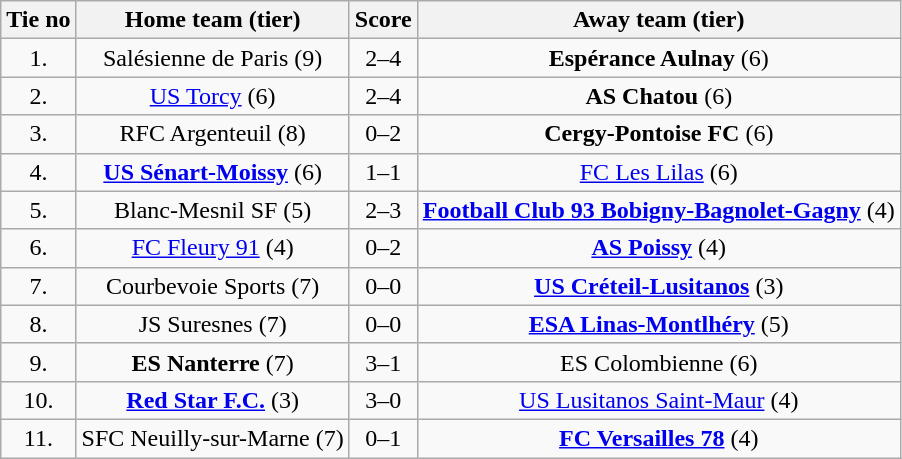<table class="wikitable" style="text-align: center">
<tr>
<th>Tie no</th>
<th>Home team (tier)</th>
<th>Score</th>
<th>Away team (tier)</th>
</tr>
<tr>
<td>1.</td>
<td>Salésienne de Paris (9)</td>
<td>2–4</td>
<td><strong>Espérance Aulnay</strong> (6)</td>
</tr>
<tr>
<td>2.</td>
<td><a href='#'>US Torcy</a> (6)</td>
<td>2–4</td>
<td><strong>AS Chatou</strong> (6)</td>
</tr>
<tr>
<td>3.</td>
<td>RFC Argenteuil (8)</td>
<td>0–2</td>
<td><strong>Cergy-Pontoise FC</strong> (6)</td>
</tr>
<tr>
<td>4.</td>
<td><strong><a href='#'>US Sénart-Moissy</a></strong> (6)</td>
<td>1–1 </td>
<td><a href='#'>FC Les Lilas</a> (6)</td>
</tr>
<tr>
<td>5.</td>
<td>Blanc-Mesnil SF (5)</td>
<td>2–3</td>
<td><strong><a href='#'>Football Club 93 Bobigny-Bagnolet-Gagny</a></strong> (4)</td>
</tr>
<tr>
<td>6.</td>
<td><a href='#'>FC Fleury 91</a> (4)</td>
<td>0–2</td>
<td><strong><a href='#'>AS Poissy</a></strong> (4)</td>
</tr>
<tr>
<td>7.</td>
<td>Courbevoie Sports (7)</td>
<td>0–0 </td>
<td><strong><a href='#'>US Créteil-Lusitanos</a></strong> (3)</td>
</tr>
<tr>
<td>8.</td>
<td>JS Suresnes (7)</td>
<td>0–0 </td>
<td><strong><a href='#'>ESA Linas-Montlhéry</a></strong> (5)</td>
</tr>
<tr>
<td>9.</td>
<td><strong>ES Nanterre</strong> (7)</td>
<td>3–1</td>
<td>ES Colombienne (6)</td>
</tr>
<tr>
<td>10.</td>
<td><strong><a href='#'>Red Star F.C.</a></strong> (3)</td>
<td>3–0</td>
<td><a href='#'>US Lusitanos Saint-Maur</a> (4)</td>
</tr>
<tr>
<td>11.</td>
<td>SFC Neuilly-sur-Marne (7)</td>
<td>0–1</td>
<td><strong><a href='#'>FC Versailles 78</a></strong> (4)</td>
</tr>
</table>
